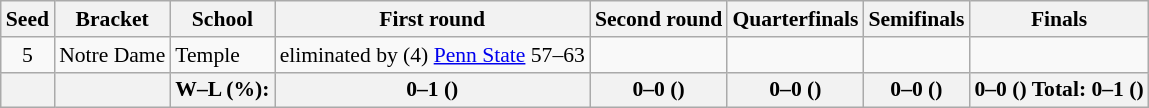<table class="wikitable" style="white-space:nowrap; font-size:90%;">
<tr>
<th>Seed</th>
<th>Bracket</th>
<th>School</th>
<th>First round</th>
<th>Second round</th>
<th>Quarterfinals</th>
<th>Semifinals</th>
<th>Finals</th>
</tr>
<tr>
<td align=center>5</td>
<td>Notre Dame</td>
<td>Temple</td>
<td>eliminated by (4) <a href='#'>Penn State</a> 57–63</td>
<td></td>
<td></td>
<td></td>
<td></td>
</tr>
<tr>
<th></th>
<th></th>
<th>W–L (%):</th>
<th>0–1 ()</th>
<th>0–0 ()</th>
<th>0–0 ()</th>
<th>0–0 ()</th>
<th>0–0 () Total: 0–1 ()</th>
</tr>
</table>
